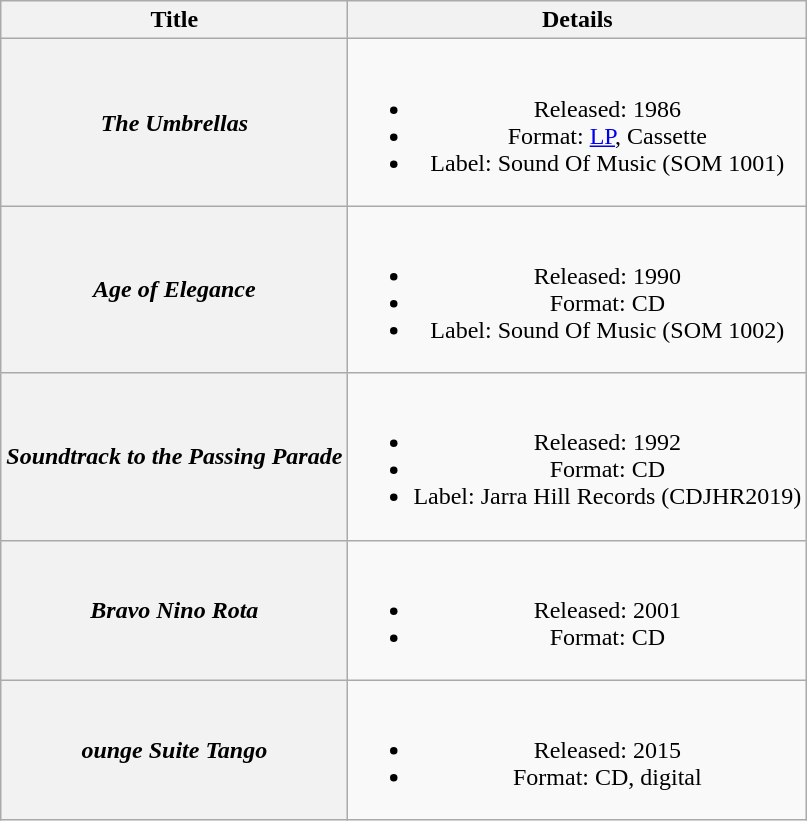<table class="wikitable plainrowheaders" style="text-align:center;" border="1">
<tr>
<th>Title</th>
<th>Details</th>
</tr>
<tr>
<th scope="row"><em>The Umbrellas</em></th>
<td><br><ul><li>Released: 1986</li><li>Format: <a href='#'>LP</a>, Cassette</li><li>Label: Sound Of Music (SOM 1001)</li></ul></td>
</tr>
<tr>
<th scope="row"><em>Age of Elegance</em></th>
<td><br><ul><li>Released: 1990</li><li>Format: CD</li><li>Label: Sound Of Music (SOM 1002)</li></ul></td>
</tr>
<tr>
<th scope="row"><em>Soundtrack to the Passing Parade</em></th>
<td><br><ul><li>Released: 1992</li><li>Format: CD</li><li>Label: Jarra Hill Records (CDJHR2019)</li></ul></td>
</tr>
<tr>
<th scope="row"><em>Bravo Nino Rota </em></th>
<td><br><ul><li>Released: 2001</li><li>Format: CD</li></ul></td>
</tr>
<tr>
<th scope="row"><em>ounge Suite Tango</em></th>
<td><br><ul><li>Released: 2015</li><li>Format: CD, digital</li></ul></td>
</tr>
</table>
